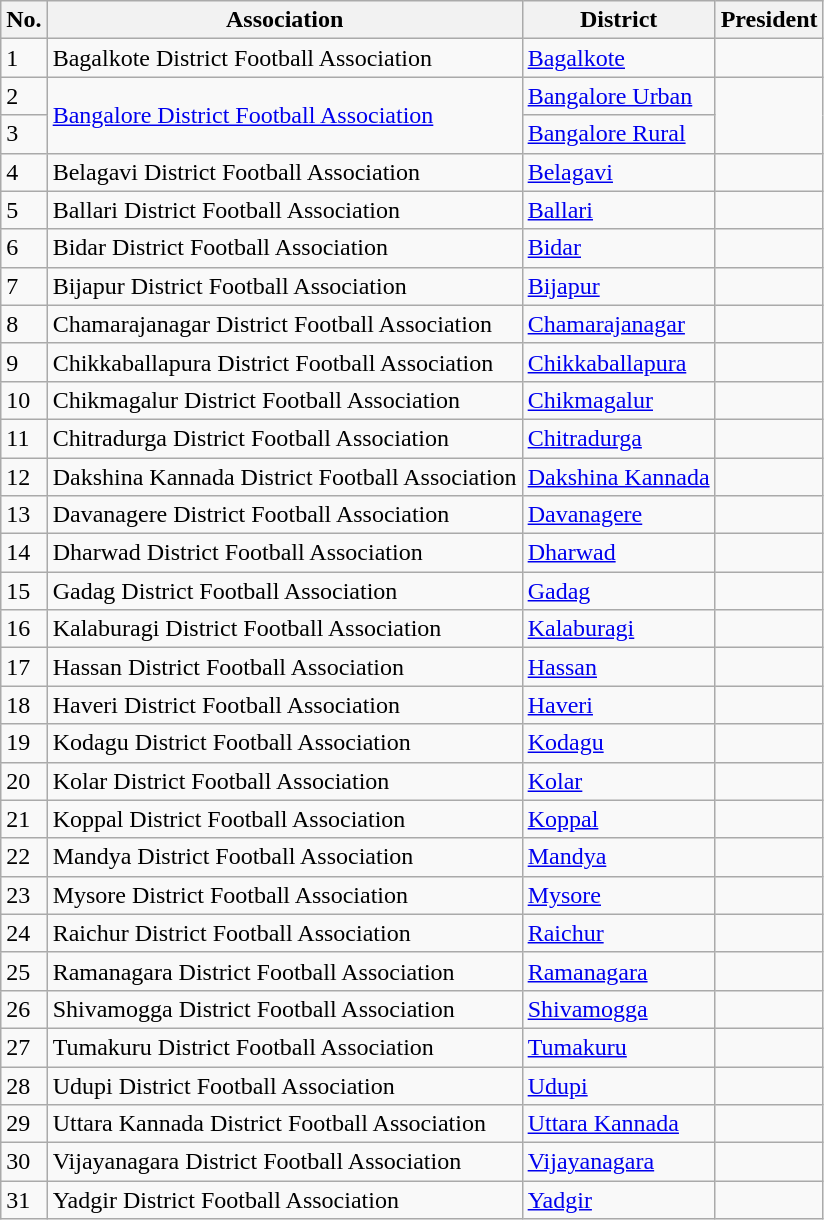<table class="wikitable sortable">
<tr>
<th>No.</th>
<th>Association</th>
<th>District</th>
<th>President</th>
</tr>
<tr>
<td>1</td>
<td>Bagalkote District Football Association</td>
<td><a href='#'>Bagalkote</a></td>
<td></td>
</tr>
<tr>
<td>2</td>
<td rowspan="2"><a href='#'>Bangalore District Football Association</a></td>
<td><a href='#'>Bangalore Urban</a></td>
<td rowspan="2"></td>
</tr>
<tr>
<td>3</td>
<td><a href='#'>Bangalore Rural</a></td>
</tr>
<tr>
<td>4</td>
<td>Belagavi District Football Association</td>
<td><a href='#'>Belagavi</a></td>
<td></td>
</tr>
<tr>
<td>5</td>
<td>Ballari District Football Association</td>
<td><a href='#'>Ballari</a></td>
<td></td>
</tr>
<tr>
<td>6</td>
<td>Bidar District Football Association</td>
<td><a href='#'>Bidar</a></td>
<td></td>
</tr>
<tr>
<td>7</td>
<td>Bijapur District Football Association</td>
<td><a href='#'>Bijapur</a></td>
<td></td>
</tr>
<tr>
<td>8</td>
<td>Chamarajanagar District Football Association</td>
<td><a href='#'>Chamarajanagar</a></td>
<td></td>
</tr>
<tr>
<td>9</td>
<td>Chikkaballapura District Football Association</td>
<td><a href='#'>Chikkaballapura</a></td>
<td></td>
</tr>
<tr>
<td>10</td>
<td>Chikmagalur District Football Association</td>
<td><a href='#'>Chikmagalur</a></td>
<td></td>
</tr>
<tr>
<td>11</td>
<td>Chitradurga District Football Association</td>
<td><a href='#'>Chitradurga</a></td>
<td></td>
</tr>
<tr>
<td>12</td>
<td>Dakshina Kannada District Football Association</td>
<td><a href='#'>Dakshina Kannada</a></td>
<td></td>
</tr>
<tr>
<td>13</td>
<td>Davanagere District Football Association</td>
<td><a href='#'>Davanagere</a></td>
<td></td>
</tr>
<tr>
<td>14</td>
<td>Dharwad District Football Association</td>
<td><a href='#'>Dharwad</a></td>
<td></td>
</tr>
<tr>
<td>15</td>
<td>Gadag District Football Association</td>
<td><a href='#'>Gadag</a></td>
<td></td>
</tr>
<tr>
<td>16</td>
<td>Kalaburagi District Football Association</td>
<td><a href='#'>Kalaburagi</a></td>
<td></td>
</tr>
<tr>
<td>17</td>
<td>Hassan District Football Association</td>
<td><a href='#'>Hassan</a></td>
<td></td>
</tr>
<tr>
<td>18</td>
<td>Haveri District Football Association</td>
<td><a href='#'>Haveri</a></td>
<td></td>
</tr>
<tr>
<td>19</td>
<td>Kodagu District Football Association</td>
<td><a href='#'>Kodagu</a></td>
<td></td>
</tr>
<tr>
<td>20</td>
<td>Kolar District Football Association</td>
<td><a href='#'>Kolar</a></td>
<td></td>
</tr>
<tr>
<td>21</td>
<td>Koppal District Football Association</td>
<td><a href='#'>Koppal</a></td>
<td></td>
</tr>
<tr>
<td>22</td>
<td>Mandya District Football Association</td>
<td><a href='#'>Mandya</a></td>
<td></td>
</tr>
<tr>
<td>23</td>
<td>Mysore District Football Association</td>
<td><a href='#'>Mysore</a></td>
<td></td>
</tr>
<tr>
<td>24</td>
<td>Raichur District Football Association</td>
<td><a href='#'>Raichur</a></td>
<td></td>
</tr>
<tr>
<td>25</td>
<td>Ramanagara District Football Association</td>
<td><a href='#'>Ramanagara</a></td>
<td></td>
</tr>
<tr>
<td>26</td>
<td>Shivamogga District Football Association</td>
<td><a href='#'>Shivamogga</a></td>
<td></td>
</tr>
<tr>
<td>27</td>
<td>Tumakuru District Football Association</td>
<td><a href='#'>Tumakuru</a></td>
<td></td>
</tr>
<tr>
<td>28</td>
<td>Udupi District Football Association</td>
<td><a href='#'>Udupi</a></td>
<td></td>
</tr>
<tr>
<td>29</td>
<td>Uttara Kannada District Football Association</td>
<td><a href='#'>Uttara Kannada</a></td>
<td></td>
</tr>
<tr>
<td>30</td>
<td>Vijayanagara District Football Association</td>
<td><a href='#'>Vijayanagara</a></td>
<td></td>
</tr>
<tr>
<td>31</td>
<td>Yadgir District Football Association</td>
<td><a href='#'>Yadgir</a></td>
<td></td>
</tr>
</table>
